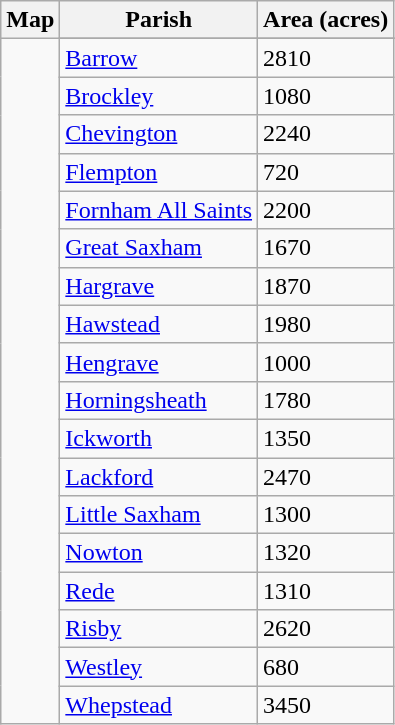<table class="sortable wikitable vatop" style=" margin-right:2em;">
<tr>
<th>Map</th>
<th>Parish</th>
<th>Area (acres)</th>
</tr>
<tr>
<td rowspan=19></td>
</tr>
<tr>
<td><a href='#'>Barrow</a></td>
<td>2810</td>
</tr>
<tr>
<td><a href='#'>Brockley</a></td>
<td>1080</td>
</tr>
<tr>
<td><a href='#'>Chevington</a></td>
<td>2240</td>
</tr>
<tr>
<td><a href='#'>Flempton</a></td>
<td>720</td>
</tr>
<tr>
<td><a href='#'>Fornham All Saints</a></td>
<td>2200</td>
</tr>
<tr>
<td><a href='#'>Great Saxham</a></td>
<td>1670</td>
</tr>
<tr>
<td><a href='#'>Hargrave</a></td>
<td>1870</td>
</tr>
<tr>
<td><a href='#'>Hawstead</a></td>
<td>1980</td>
</tr>
<tr>
<td><a href='#'>Hengrave</a></td>
<td>1000</td>
</tr>
<tr>
<td><a href='#'>Horningsheath</a></td>
<td>1780</td>
</tr>
<tr>
<td><a href='#'>Ickworth</a></td>
<td>1350</td>
</tr>
<tr>
<td><a href='#'>Lackford</a></td>
<td>2470</td>
</tr>
<tr>
<td><a href='#'>Little Saxham</a></td>
<td>1300</td>
</tr>
<tr>
<td><a href='#'>Nowton</a></td>
<td>1320</td>
</tr>
<tr>
<td><a href='#'>Rede</a></td>
<td>1310</td>
</tr>
<tr>
<td><a href='#'>Risby</a></td>
<td>2620</td>
</tr>
<tr>
<td><a href='#'>Westley</a></td>
<td>680</td>
</tr>
<tr>
<td><a href='#'>Whepstead</a></td>
<td>3450</td>
</tr>
</table>
